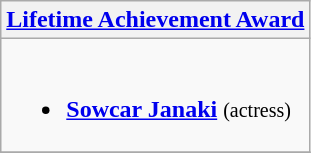<table class="wikitable">
<tr>
<th colspan=2><a href='#'>Lifetime Achievement Award</a></th>
</tr>
<tr>
<td colspan=2><br><ul><li><strong><a href='#'>Sowcar Janaki</a></strong> <small>(actress)</small></li></ul></td>
</tr>
<tr>
</tr>
</table>
